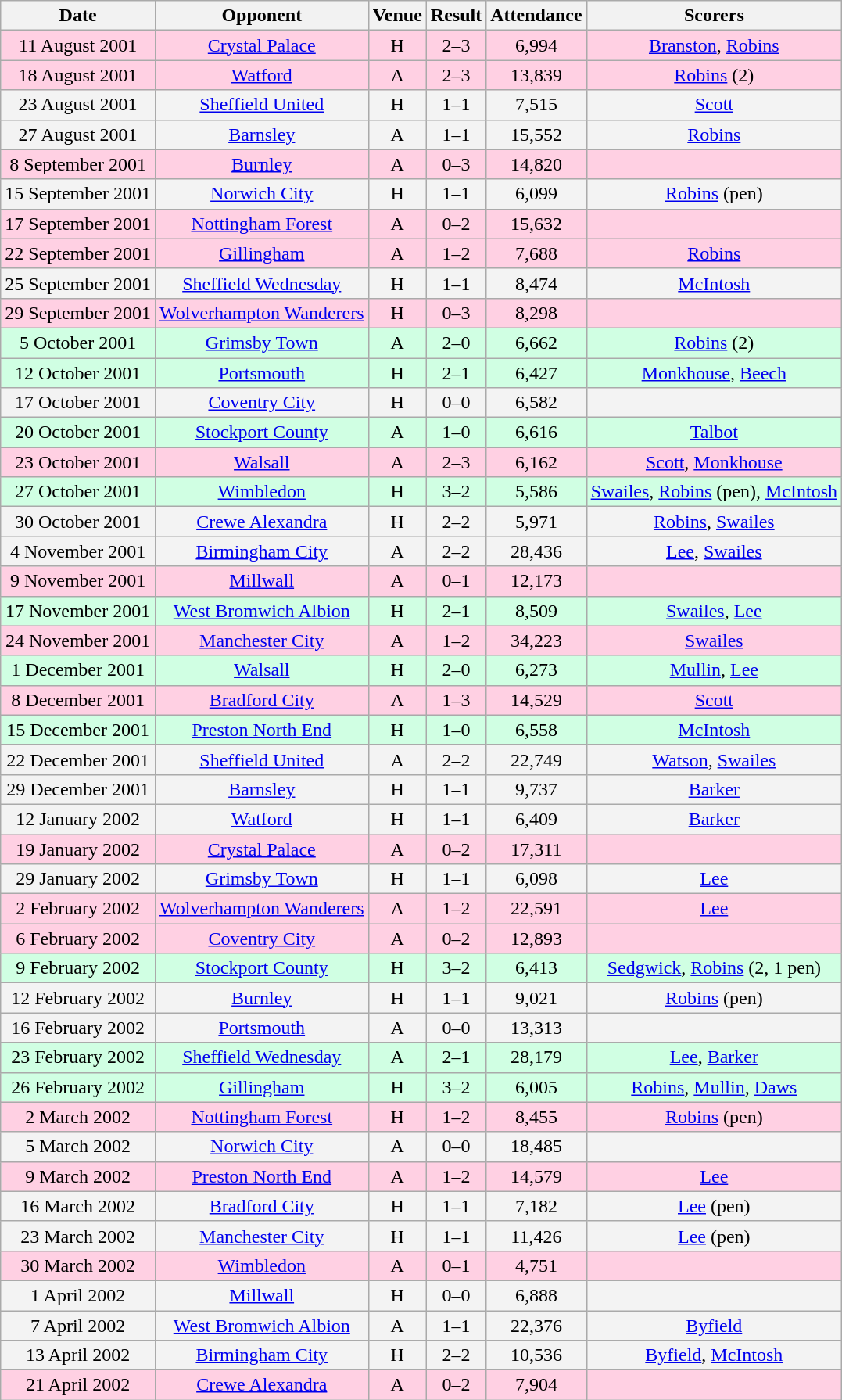<table class="wikitable sortable" style="text-align:center">
<tr>
<th>Date</th>
<th>Opponent</th>
<th>Venue</th>
<th>Result</th>
<th>Attendance</th>
<th>Scorers</th>
</tr>
<tr style="background-color: #ffd0e3;">
<td>11 August 2001</td>
<td><a href='#'>Crystal Palace</a></td>
<td>H</td>
<td>2–3</td>
<td>6,994</td>
<td><a href='#'>Branston</a>, <a href='#'>Robins</a></td>
</tr>
<tr style="background-color: #ffd0e3;">
<td>18 August 2001</td>
<td><a href='#'>Watford</a></td>
<td>A</td>
<td>2–3</td>
<td>13,839</td>
<td><a href='#'>Robins</a> (2)</td>
</tr>
<tr style="background-color: #f3f3f3;">
<td>23 August 2001</td>
<td><a href='#'>Sheffield United</a></td>
<td>H</td>
<td>1–1</td>
<td>7,515</td>
<td><a href='#'>Scott</a></td>
</tr>
<tr style="background-color: #f3f3f3;">
<td>27 August 2001</td>
<td><a href='#'>Barnsley</a></td>
<td>A</td>
<td>1–1</td>
<td>15,552</td>
<td><a href='#'>Robins</a></td>
</tr>
<tr style="background-color: #ffd0e3;">
<td>8 September 2001</td>
<td><a href='#'>Burnley</a></td>
<td>A</td>
<td>0–3</td>
<td>14,820</td>
<td></td>
</tr>
<tr style="background-color: #f3f3f3;">
<td>15 September 2001</td>
<td><a href='#'>Norwich City</a></td>
<td>H</td>
<td>1–1</td>
<td>6,099</td>
<td><a href='#'>Robins</a> (pen)</td>
</tr>
<tr style="background-color: #ffd0e3;">
<td>17 September 2001</td>
<td><a href='#'>Nottingham Forest</a></td>
<td>A</td>
<td>0–2</td>
<td>15,632</td>
<td></td>
</tr>
<tr style="background-color: #ffd0e3;">
<td>22 September 2001</td>
<td><a href='#'>Gillingham</a></td>
<td>A</td>
<td>1–2</td>
<td>7,688</td>
<td><a href='#'>Robins</a></td>
</tr>
<tr style="background-color: #f3f3f3;">
<td>25 September 2001</td>
<td><a href='#'>Sheffield Wednesday</a></td>
<td>H</td>
<td>1–1</td>
<td>8,474</td>
<td><a href='#'>McIntosh</a></td>
</tr>
<tr style="background-color: #ffd0e3;">
<td>29 September 2001</td>
<td><a href='#'>Wolverhampton Wanderers</a></td>
<td>H</td>
<td>0–3</td>
<td>8,298</td>
<td></td>
</tr>
<tr style="background-color: #d0ffe3;">
<td>5 October 2001</td>
<td><a href='#'>Grimsby Town</a></td>
<td>A</td>
<td>2–0</td>
<td>6,662</td>
<td><a href='#'>Robins</a> (2)</td>
</tr>
<tr style="background-color: #d0ffe3;">
<td>12 October 2001</td>
<td><a href='#'>Portsmouth</a></td>
<td>H</td>
<td>2–1</td>
<td>6,427</td>
<td><a href='#'>Monkhouse</a>, <a href='#'>Beech</a></td>
</tr>
<tr style="background-color: #f3f3f3;">
<td>17 October 2001</td>
<td><a href='#'>Coventry City</a></td>
<td>H</td>
<td>0–0</td>
<td>6,582</td>
<td></td>
</tr>
<tr style="background-color: #d0ffe3;">
<td>20 October 2001</td>
<td><a href='#'>Stockport County</a></td>
<td>A</td>
<td>1–0</td>
<td>6,616</td>
<td><a href='#'>Talbot</a></td>
</tr>
<tr style="background-color: #ffd0e3;">
<td>23 October 2001</td>
<td><a href='#'>Walsall</a></td>
<td>A</td>
<td>2–3</td>
<td>6,162</td>
<td><a href='#'>Scott</a>, <a href='#'>Monkhouse</a></td>
</tr>
<tr style="background-color: #d0ffe3;">
<td>27 October 2001</td>
<td><a href='#'>Wimbledon</a></td>
<td>H</td>
<td>3–2</td>
<td>5,586</td>
<td><a href='#'>Swailes</a>, <a href='#'>Robins</a> (pen), <a href='#'>McIntosh</a></td>
</tr>
<tr style="background-color: #f3f3f3;">
<td>30 October 2001</td>
<td><a href='#'>Crewe Alexandra</a></td>
<td>H</td>
<td>2–2</td>
<td>5,971</td>
<td><a href='#'>Robins</a>, <a href='#'>Swailes</a></td>
</tr>
<tr style="background-color: #f3f3f3;">
<td>4 November 2001</td>
<td><a href='#'>Birmingham City</a></td>
<td>A</td>
<td>2–2</td>
<td>28,436</td>
<td><a href='#'>Lee</a>, <a href='#'>Swailes</a></td>
</tr>
<tr style="background-color: #ffd0e3;">
<td>9 November 2001</td>
<td><a href='#'>Millwall</a></td>
<td>A</td>
<td>0–1</td>
<td>12,173</td>
<td></td>
</tr>
<tr style="background-color: #d0ffe3;">
<td>17 November 2001</td>
<td><a href='#'>West Bromwich Albion</a></td>
<td>H</td>
<td>2–1</td>
<td>8,509</td>
<td><a href='#'>Swailes</a>, <a href='#'>Lee</a></td>
</tr>
<tr style="background-color: #ffd0e3;">
<td>24 November 2001</td>
<td><a href='#'>Manchester City</a></td>
<td>A</td>
<td>1–2</td>
<td>34,223</td>
<td><a href='#'>Swailes</a></td>
</tr>
<tr style="background-color: #d0ffe3;">
<td>1 December 2001</td>
<td><a href='#'>Walsall</a></td>
<td>H</td>
<td>2–0</td>
<td>6,273</td>
<td><a href='#'>Mullin</a>, <a href='#'>Lee</a></td>
</tr>
<tr style="background-color: #ffd0e3;">
<td>8 December 2001</td>
<td><a href='#'>Bradford City</a></td>
<td>A</td>
<td>1–3</td>
<td>14,529</td>
<td><a href='#'>Scott</a></td>
</tr>
<tr style="background-color: #d0ffe3;">
<td>15 December 2001</td>
<td><a href='#'>Preston North End</a></td>
<td>H</td>
<td>1–0</td>
<td>6,558</td>
<td><a href='#'>McIntosh</a></td>
</tr>
<tr style="background-color: #f3f3f3;">
<td>22 December 2001</td>
<td><a href='#'>Sheffield United</a></td>
<td>A</td>
<td>2–2</td>
<td>22,749</td>
<td><a href='#'>Watson</a>, <a href='#'>Swailes</a></td>
</tr>
<tr style="background-color: #f3f3f3;">
<td>29 December 2001</td>
<td><a href='#'>Barnsley</a></td>
<td>H</td>
<td>1–1</td>
<td>9,737</td>
<td><a href='#'>Barker</a></td>
</tr>
<tr style="background-color: #f3f3f3;">
<td>12 January 2002</td>
<td><a href='#'>Watford</a></td>
<td>H</td>
<td>1–1</td>
<td>6,409</td>
<td><a href='#'>Barker</a></td>
</tr>
<tr style="background-color: #ffd0e3;">
<td>19 January 2002</td>
<td><a href='#'>Crystal Palace</a></td>
<td>A</td>
<td>0–2</td>
<td>17,311</td>
<td></td>
</tr>
<tr style="background-color: #f3f3f3;">
<td>29 January 2002</td>
<td><a href='#'>Grimsby Town</a></td>
<td>H</td>
<td>1–1</td>
<td>6,098</td>
<td><a href='#'>Lee</a></td>
</tr>
<tr style="background-color: #ffd0e3;">
<td>2 February 2002</td>
<td><a href='#'>Wolverhampton Wanderers</a></td>
<td>A</td>
<td>1–2</td>
<td>22,591</td>
<td><a href='#'>Lee</a></td>
</tr>
<tr style="background-color: #ffd0e3;">
<td>6 February 2002</td>
<td><a href='#'>Coventry City</a></td>
<td>A</td>
<td>0–2</td>
<td>12,893</td>
<td></td>
</tr>
<tr style="background-color: #d0ffe3;">
<td>9 February 2002</td>
<td><a href='#'>Stockport County</a></td>
<td>H</td>
<td>3–2</td>
<td>6,413</td>
<td><a href='#'>Sedgwick</a>, <a href='#'>Robins</a> (2, 1 pen)</td>
</tr>
<tr style="background-color: #f3f3f3;">
<td>12 February 2002</td>
<td><a href='#'>Burnley</a></td>
<td>H</td>
<td>1–1</td>
<td>9,021</td>
<td><a href='#'>Robins</a> (pen)</td>
</tr>
<tr style="background-color: #f3f3f3;">
<td>16 February 2002</td>
<td><a href='#'>Portsmouth</a></td>
<td>A</td>
<td>0–0</td>
<td>13,313</td>
<td></td>
</tr>
<tr style="background-color: #d0ffe3;">
<td>23 February 2002</td>
<td><a href='#'>Sheffield Wednesday</a></td>
<td>A</td>
<td>2–1</td>
<td>28,179</td>
<td><a href='#'>Lee</a>, <a href='#'>Barker</a></td>
</tr>
<tr style="background-color: #d0ffe3;">
<td>26 February 2002</td>
<td><a href='#'>Gillingham</a></td>
<td>H</td>
<td>3–2</td>
<td>6,005</td>
<td><a href='#'>Robins</a>, <a href='#'>Mullin</a>, <a href='#'>Daws</a></td>
</tr>
<tr style="background-color: #ffd0e3;">
<td>2 March 2002</td>
<td><a href='#'>Nottingham Forest</a></td>
<td>H</td>
<td>1–2</td>
<td>8,455</td>
<td><a href='#'>Robins</a> (pen)</td>
</tr>
<tr style="background-color: #f3f3f3;">
<td>5 March 2002</td>
<td><a href='#'>Norwich City</a></td>
<td>A</td>
<td>0–0</td>
<td>18,485</td>
<td></td>
</tr>
<tr style="background-color: #ffd0e3;">
<td>9 March 2002</td>
<td><a href='#'>Preston North End</a></td>
<td>A</td>
<td>1–2</td>
<td>14,579</td>
<td><a href='#'>Lee</a></td>
</tr>
<tr style="background-color: #f3f3f3;">
<td>16 March 2002</td>
<td><a href='#'>Bradford City</a></td>
<td>H</td>
<td>1–1</td>
<td>7,182</td>
<td><a href='#'>Lee</a> (pen)</td>
</tr>
<tr style="background-color: #f3f3f3;">
<td>23 March 2002</td>
<td><a href='#'>Manchester City</a></td>
<td>H</td>
<td>1–1</td>
<td>11,426</td>
<td><a href='#'>Lee</a> (pen)</td>
</tr>
<tr style="background-color: #ffd0e3;">
<td>30 March 2002</td>
<td><a href='#'>Wimbledon</a></td>
<td>A</td>
<td>0–1</td>
<td>4,751</td>
<td></td>
</tr>
<tr style="background-color: #f3f3f3;">
<td>1 April 2002</td>
<td><a href='#'>Millwall</a></td>
<td>H</td>
<td>0–0</td>
<td>6,888</td>
<td></td>
</tr>
<tr style="background-color: #f3f3f3;">
<td>7 April 2002</td>
<td><a href='#'>West Bromwich Albion</a></td>
<td>A</td>
<td>1–1</td>
<td>22,376</td>
<td><a href='#'>Byfield</a></td>
</tr>
<tr style="background-color: #f3f3f3;">
<td>13 April 2002</td>
<td><a href='#'>Birmingham City</a></td>
<td>H</td>
<td>2–2</td>
<td>10,536</td>
<td><a href='#'>Byfield</a>, <a href='#'>McIntosh</a></td>
</tr>
<tr style="background-color: #ffd0e3;">
<td>21 April 2002</td>
<td><a href='#'>Crewe Alexandra</a></td>
<td>A</td>
<td>0–2</td>
<td>7,904</td>
<td></td>
</tr>
</table>
